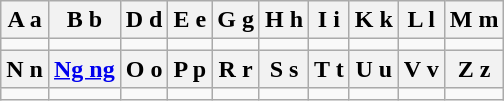<table class="wikitable" style="text-align: center;">
<tr>
<th>A a</th>
<th>B b</th>
<th>D d</th>
<th>E e</th>
<th>G g</th>
<th>H h</th>
<th>I i</th>
<th>K k</th>
<th>L l</th>
<th>M m</th>
</tr>
<tr>
<td></td>
<td></td>
<td></td>
<td></td>
<td></td>
<td></td>
<td></td>
<td></td>
<td></td>
<td></td>
</tr>
<tr>
<th>N n</th>
<th><a href='#'>Ng ng</a></th>
<th>O o</th>
<th>P p</th>
<th>R r</th>
<th>S s</th>
<th>T t</th>
<th>U u</th>
<th>V v</th>
<th>Z z</th>
</tr>
<tr>
<td></td>
<td></td>
<td></td>
<td></td>
<td></td>
<td></td>
<td></td>
<td></td>
<td></td>
<td></td>
</tr>
</table>
